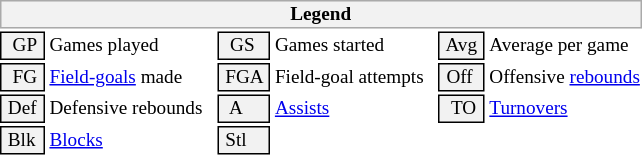<table class="toccolours" style="font-size: 80%; white-space: nowrap;">
<tr>
<th colspan="6" style="background:#f2f2f2; border:1px solid #aaa;">Legend</th>
</tr>
<tr>
<td style="background:#f2f2f2; border:1px solid black;">  GP </td>
<td>Games played</td>
<td style="background:#f2f2f2; border:1px solid black;">  GS </td>
<td>Games started</td>
<td style="background:#f2f2f2; border:1px solid black;"> Avg </td>
<td>Average per game</td>
</tr>
<tr>
<td style="background:#f2f2f2; border:1px solid black;">  FG </td>
<td style="padding-right: 8px"><a href='#'>Field-goals</a> made</td>
<td style="background:#f2f2f2; border:1px solid black;"> FGA </td>
<td style="padding-right: 8px">Field-goal attempts</td>
<td style="background:#f2f2f2; border:1px solid black;"> Off </td>
<td>Offensive <a href='#'>rebounds</a></td>
</tr>
<tr>
<td style="background:#f2f2f2; border:1px solid black;"> Def </td>
<td style="padding-right: 8px">Defensive rebounds</td>
<td style="background:#f2f2f2; border:1px solid black;">  A </td>
<td style="padding-right: 8px"><a href='#'>Assists</a></td>
<td style="background:#f2f2f2; border:1px solid black;">  TO</td>
<td><a href='#'>Turnovers</a></td>
</tr>
<tr>
<td style="background:#f2f2f2; border:1px solid black;"> Blk </td>
<td><a href='#'>Blocks</a></td>
<td style="background:#f2f2f2; border:1px solid black;"> Stl </td>
<td></td>
</tr>
</table>
